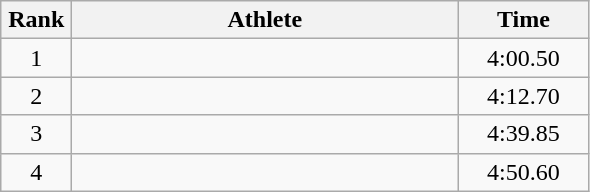<table class=wikitable style="text-align:center">
<tr>
<th width=40>Rank</th>
<th width=250>Athlete</th>
<th width=80>Time</th>
</tr>
<tr>
<td>1</td>
<td align=left></td>
<td>4:00.50</td>
</tr>
<tr>
<td>2</td>
<td align=left></td>
<td>4:12.70</td>
</tr>
<tr>
<td>3</td>
<td align=left></td>
<td>4:39.85</td>
</tr>
<tr>
<td>4</td>
<td align=left></td>
<td>4:50.60</td>
</tr>
</table>
